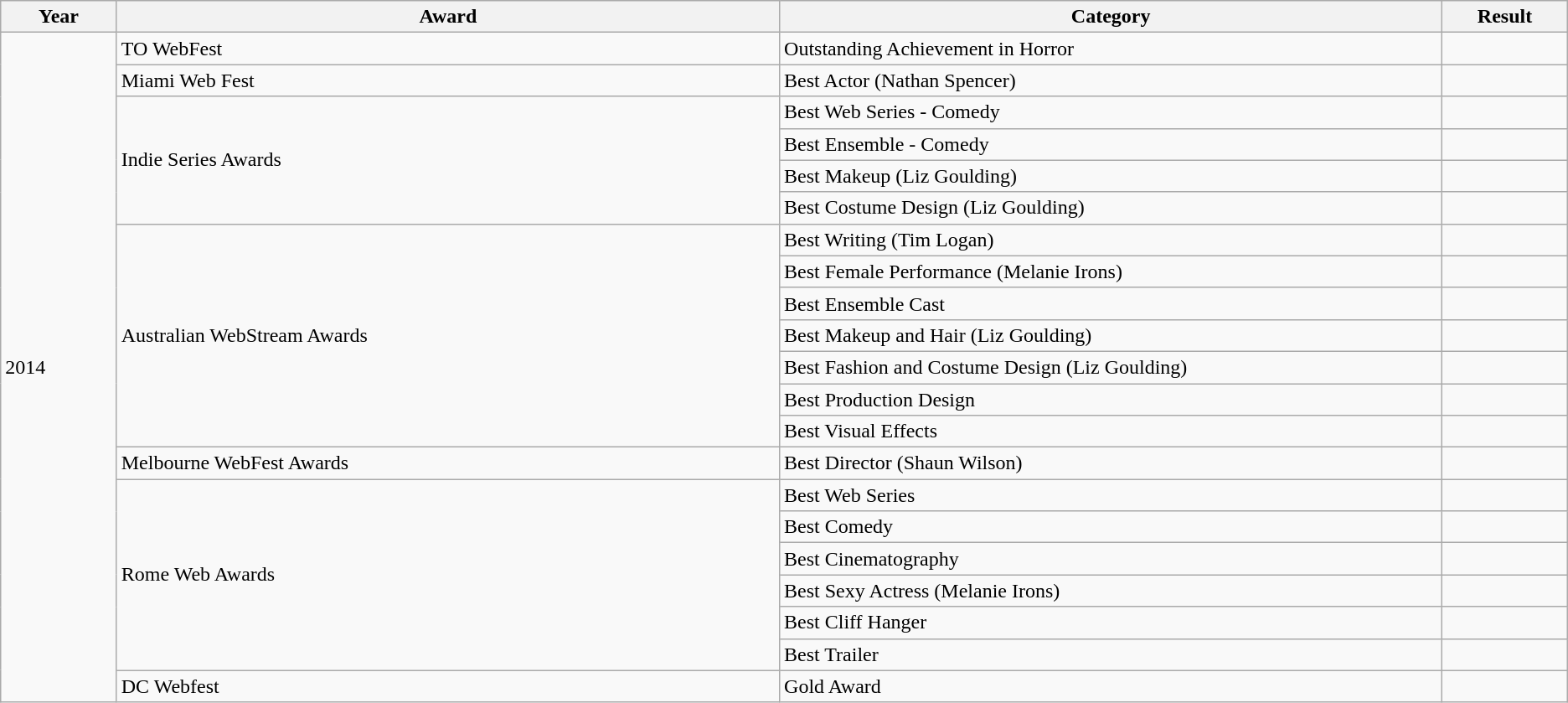<table class="wikitable">
<tr>
<th width="3.5%">Year</th>
<th width="20%">Award</th>
<th width="20%">Category</th>
<th width="3.5%">Result</th>
</tr>
<tr>
<td rowspan=21>2014</td>
<td>TO WebFest</td>
<td>Outstanding Achievement in Horror</td>
<td></td>
</tr>
<tr>
<td>Miami Web Fest</td>
<td>Best Actor (Nathan Spencer)</td>
<td></td>
</tr>
<tr>
<td rowspan=4>Indie Series Awards</td>
<td>Best Web Series - Comedy</td>
<td></td>
</tr>
<tr>
<td>Best Ensemble - Comedy</td>
<td></td>
</tr>
<tr>
<td>Best Makeup (Liz Goulding)</td>
<td></td>
</tr>
<tr>
<td>Best Costume Design (Liz Goulding)</td>
<td></td>
</tr>
<tr>
<td rowspan=7>Australian WebStream Awards</td>
<td>Best Writing (Tim Logan)</td>
<td></td>
</tr>
<tr>
<td>Best Female Performance (Melanie Irons)</td>
<td></td>
</tr>
<tr>
<td>Best Ensemble Cast</td>
<td></td>
</tr>
<tr>
<td>Best Makeup and Hair (Liz Goulding)</td>
<td></td>
</tr>
<tr>
<td>Best Fashion and Costume Design (Liz Goulding)</td>
<td></td>
</tr>
<tr>
<td>Best Production Design</td>
<td></td>
</tr>
<tr>
<td>Best Visual Effects</td>
<td></td>
</tr>
<tr>
<td>Melbourne WebFest Awards</td>
<td>Best Director (Shaun Wilson)</td>
<td></td>
</tr>
<tr>
<td rowspan=6>Rome Web Awards</td>
<td>Best Web Series</td>
<td></td>
</tr>
<tr>
<td>Best Comedy</td>
<td></td>
</tr>
<tr>
<td>Best Cinematography</td>
<td></td>
</tr>
<tr>
<td>Best Sexy Actress (Melanie Irons)</td>
<td></td>
</tr>
<tr>
<td>Best Cliff Hanger</td>
<td></td>
</tr>
<tr>
<td>Best Trailer</td>
<td></td>
</tr>
<tr>
<td>DC Webfest</td>
<td>Gold Award</td>
<td></td>
</tr>
</table>
